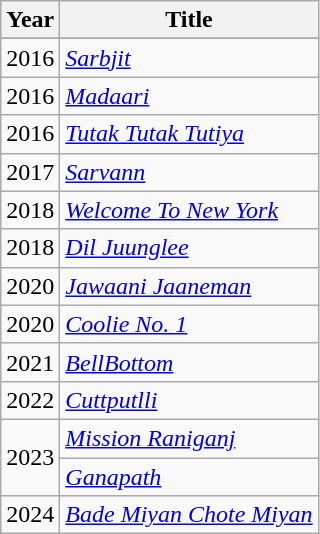<table class="wikitable">
<tr>
<th>Year</th>
<th>Title</th>
</tr>
<tr>
</tr>
<tr>
<td>2016</td>
<td><em><a href='#'>Sarbjit</a></em></td>
</tr>
<tr>
<td>2016</td>
<td><em><a href='#'>Madaari</a></em></td>
</tr>
<tr>
<td>2016</td>
<td><em><a href='#'>Tutak Tutak Tutiya</a></em></td>
</tr>
<tr>
<td>2017</td>
<td><em><a href='#'>Sarvann</a></em></td>
</tr>
<tr>
<td>2018</td>
<td><em><a href='#'>Welcome To New York</a></em></td>
</tr>
<tr>
<td>2018</td>
<td><em><a href='#'>Dil Juunglee</a></em></td>
</tr>
<tr>
<td>2020</td>
<td><em><a href='#'>Jawaani Jaaneman</a></em></td>
</tr>
<tr>
<td>2020</td>
<td><em><a href='#'>Coolie No. 1</a></em></td>
</tr>
<tr>
<td>2021</td>
<td><em><a href='#'>BellBottom</a></em></td>
</tr>
<tr>
<td>2022</td>
<td><em><a href='#'>Cuttputlli</a></em></td>
</tr>
<tr>
<td rowspan="2">2023</td>
<td><em><a href='#'>Mission Raniganj</a></em></td>
</tr>
<tr>
<td><em><a href='#'>Ganapath</a></em></td>
</tr>
<tr>
<td>2024</td>
<td><em><a href='#'>Bade Miyan Chote Miyan</a></em></td>
</tr>
</table>
